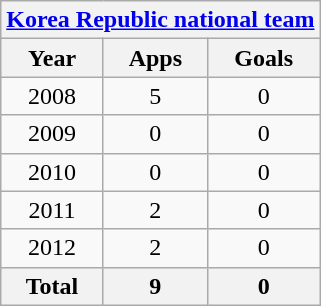<table class="wikitable" style="text-align:center">
<tr>
<th colspan=3><a href='#'>Korea Republic national team</a></th>
</tr>
<tr>
<th>Year</th>
<th>Apps</th>
<th>Goals</th>
</tr>
<tr>
<td>2008</td>
<td>5</td>
<td>0</td>
</tr>
<tr>
<td>2009</td>
<td>0</td>
<td>0</td>
</tr>
<tr>
<td>2010</td>
<td>0</td>
<td>0</td>
</tr>
<tr>
<td>2011</td>
<td>2</td>
<td>0</td>
</tr>
<tr>
<td>2012</td>
<td>2</td>
<td>0</td>
</tr>
<tr>
<th>Total</th>
<th>9</th>
<th>0</th>
</tr>
</table>
